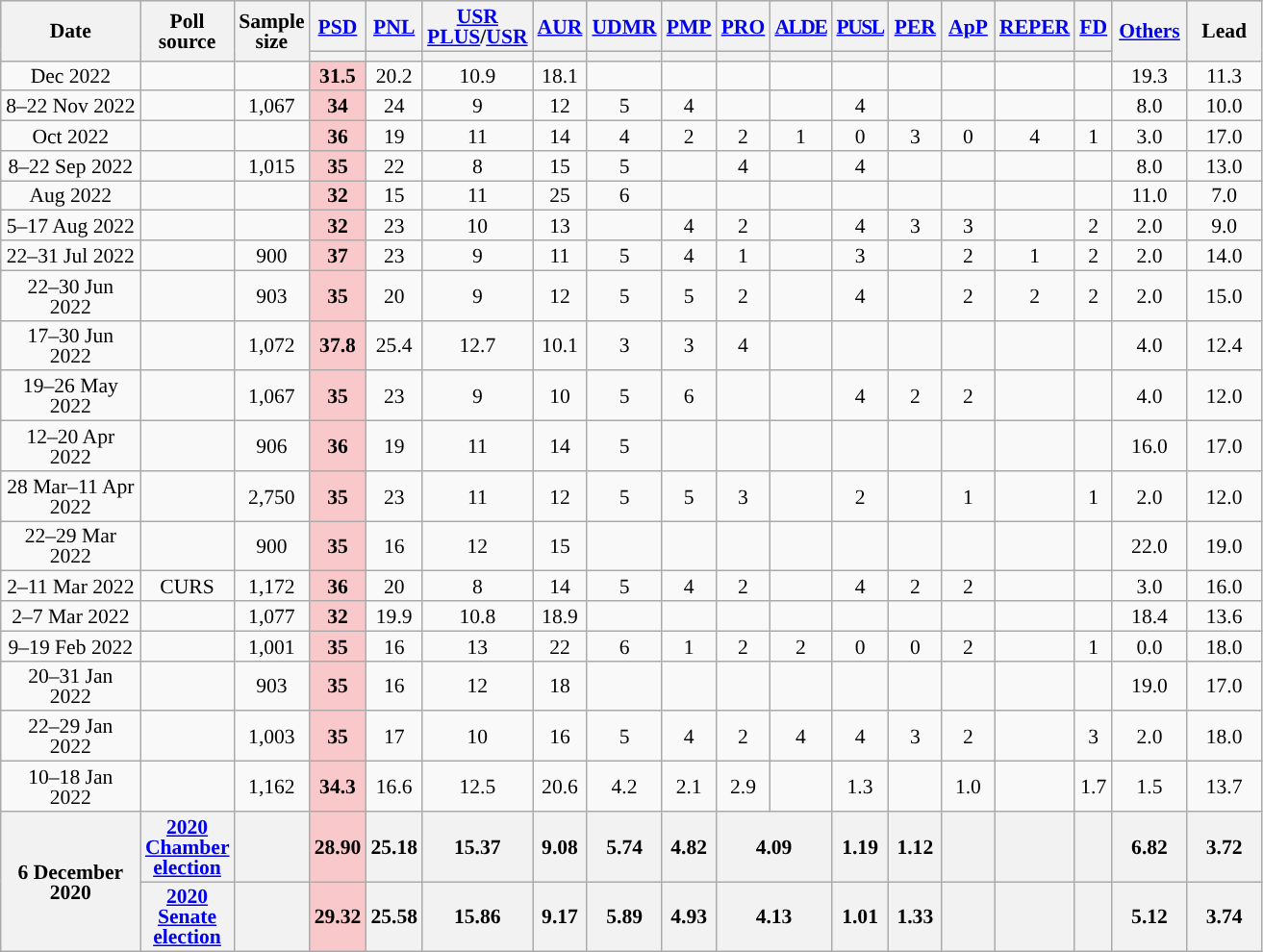<table class="wikitable sortable mw-datatable" style="text-align:center;font-size:90%;line-height:14px;">
<tr style="background:lightgrey;">
<th rowspan="2" style="width:90px;">Date</th>
<th rowspan="2" style="width:40px;">Poll source</th>
<th rowspan="2" class="unsortable" style="width:20px;">Sample size</th>
<th class="unsortable" style="width:30px;"><a href='#'>PSD</a></th>
<th class="unsortable" style="width:15px;"><a href='#'>PNL</a></th>
<th class="unsortable" style="width:30px;"><a href='#'>USR PLUS</a>/<a href='#'>USR</a></th>
<th class="unsortable" style="width:30px;"><a href='#'>AUR</a></th>
<th class="unsortable" style="width:30px;"><a href='#'>UDMR</a></th>
<th class="unsortable" style="width:30px;"><a href='#'>PMP</a></th>
<th class="unsortable" style="width:30px;"><a href='#'>PRO</a></th>
<th class="unsortable" style="width:30px;letter-spacing:-1px;"><a href='#'>ALDE</a></th>
<th class="unsortable" style="width:30px;letter-spacing:-1px;"><a href='#'>PUSL</a></th>
<th class="unsortable" style="width:30px"><a href='#'>PER</a></th>
<th class="unsortable" style="width:30px;"><a href='#'>ApP</a></th>
<th class="unsortable"><a href='#'>REPER</a></th>
<th class="unsortable" style="width:15px;"><a href='#'>FD</a></th>
<th rowspan="2" style="width:45px;"><a href='#'>Others</a></th>
<th rowspan="2" style="width:45px;">Lead</th>
</tr>
<tr>
<th data-sort-type="number" style="background:"></th>
<th data-sort-type="number" style="background:"></th>
<th data-sort-type="number" style="background:"></th>
<th data-sort-type="number" style="background:"></th>
<th data-sort-type="number" style="background:"></th>
<th data-sort-type="number" style="background:"></th>
<th data-sort-type="number" style="background:"></th>
<th data-sort-type="number" style="background:"></th>
<th data-sort-type="number" style="background:"></th>
<th data-sort-type="number" style="background:"></th>
<th data-sort-type="number" style="background:"></th>
<th data-sort-type="number" style="background:"></th>
<th data-sort-type="number" style="background:"></th>
</tr>
<tr>
<td>Dec 2022</td>
<td></td>
<td></td>
<td style="background:#F9C8CA"><strong>31.5</strong></td>
<td>20.2</td>
<td>10.9</td>
<td>18.1</td>
<td></td>
<td></td>
<td></td>
<td></td>
<td></td>
<td></td>
<td></td>
<td></td>
<td></td>
<td>19.3</td>
<td style="background:">11.3</td>
</tr>
<tr>
<td>8–22 Nov 2022</td>
<td></td>
<td>1,067</td>
<td style="background:#F9C8CA"><strong>34</strong></td>
<td>24</td>
<td>9</td>
<td>12</td>
<td>5</td>
<td>4</td>
<td></td>
<td></td>
<td>4</td>
<td></td>
<td></td>
<td></td>
<td></td>
<td>8.0</td>
<td style="background:">10.0</td>
</tr>
<tr>
<td>Oct 2022</td>
<td></td>
<td></td>
<td style="background:#F9C8CA"><strong>36</strong></td>
<td>19</td>
<td>11</td>
<td>14</td>
<td>4</td>
<td>2</td>
<td>2</td>
<td>1</td>
<td>0</td>
<td>3</td>
<td>0</td>
<td>4</td>
<td>1</td>
<td>3.0</td>
<td style="background:">17.0</td>
</tr>
<tr>
<td>8–22 Sep 2022</td>
<td></td>
<td>1,015</td>
<td style="background:#F9C8CA"><strong>35</strong></td>
<td>22</td>
<td>8</td>
<td>15</td>
<td>5</td>
<td></td>
<td>4</td>
<td></td>
<td>4</td>
<td></td>
<td></td>
<td></td>
<td></td>
<td>8.0</td>
<td style="background:">13.0</td>
</tr>
<tr>
<td>Aug 2022</td>
<td></td>
<td></td>
<td style="background:#F9C8CA"><strong>32</strong></td>
<td>15</td>
<td>11</td>
<td>25</td>
<td>6</td>
<td></td>
<td></td>
<td></td>
<td></td>
<td></td>
<td></td>
<td></td>
<td></td>
<td>11.0</td>
<td style="background:">7.0</td>
</tr>
<tr>
<td>5–17 Aug 2022</td>
<td></td>
<td></td>
<td style="background:#F9C8CA"><strong>32</strong></td>
<td>23</td>
<td>10</td>
<td>13</td>
<td></td>
<td>4</td>
<td>2</td>
<td></td>
<td>4</td>
<td>3</td>
<td>3</td>
<td></td>
<td>2</td>
<td>2.0</td>
<td style="background:">9.0</td>
</tr>
<tr>
<td>22–31 Jul 2022</td>
<td></td>
<td> 900</td>
<td style="background:#F9C8CA"><strong>37</strong></td>
<td>23</td>
<td>9</td>
<td>11</td>
<td>5</td>
<td>4</td>
<td>1</td>
<td></td>
<td>3</td>
<td></td>
<td>2</td>
<td>1</td>
<td>2</td>
<td>2.0</td>
<td style="background:">14.0</td>
</tr>
<tr>
<td>22–30 Jun 2022</td>
<td></td>
<td>903</td>
<td style="background:#F9C8CA"><strong>35</strong></td>
<td>20</td>
<td>9</td>
<td>12</td>
<td>5</td>
<td>5</td>
<td>2</td>
<td></td>
<td>4</td>
<td></td>
<td>2</td>
<td>2</td>
<td>2</td>
<td>2.0</td>
<td style="background:">15.0</td>
</tr>
<tr>
<td>17–30 Jun 2022</td>
<td></td>
<td>1,072</td>
<td style="background:#F9C8CA"><strong>37.8</strong></td>
<td>25.4</td>
<td>12.7</td>
<td>10.1</td>
<td>3</td>
<td>3</td>
<td>4</td>
<td></td>
<td></td>
<td></td>
<td></td>
<td></td>
<td></td>
<td>4.0</td>
<td style="background:">12.4</td>
</tr>
<tr>
<td>19–26 May 2022</td>
<td></td>
<td>1,067</td>
<td style="background:#F9C8CA"><strong>35</strong></td>
<td>23</td>
<td>9</td>
<td>10</td>
<td>5</td>
<td>6</td>
<td></td>
<td></td>
<td>4</td>
<td>2</td>
<td>2</td>
<td></td>
<td></td>
<td>4.0</td>
<td style="background:">12.0</td>
</tr>
<tr>
<td>12–20 Apr 2022</td>
<td></td>
<td>906</td>
<td style="background:#F9C8CA"><strong>36</strong></td>
<td>19</td>
<td>11</td>
<td>14</td>
<td>5</td>
<td></td>
<td></td>
<td></td>
<td></td>
<td></td>
<td></td>
<td></td>
<td></td>
<td>16.0</td>
<td style="background:">17.0</td>
</tr>
<tr>
<td>28 Mar–11 Apr 2022</td>
<td></td>
<td>2,750</td>
<td style="background:#F9C8CA"><strong>35</strong></td>
<td>23</td>
<td>11</td>
<td>12</td>
<td>5</td>
<td>5</td>
<td>3</td>
<td></td>
<td>2</td>
<td></td>
<td>1</td>
<td></td>
<td>1</td>
<td>2.0</td>
<td style="background:">12.0</td>
</tr>
<tr>
<td>22–29 Mar 2022</td>
<td></td>
<td>900</td>
<td style="background:#F9C8CA"><strong>35</strong></td>
<td>16</td>
<td>12</td>
<td>15</td>
<td></td>
<td></td>
<td></td>
<td></td>
<td></td>
<td></td>
<td></td>
<td></td>
<td></td>
<td>22.0</td>
<td style="background:">19.0</td>
</tr>
<tr>
<td>2–11 Mar 2022</td>
<td>CURS</td>
<td>1,172</td>
<td style="background:#F9C8CA"><strong>36</strong></td>
<td>20</td>
<td>8</td>
<td>14</td>
<td>5</td>
<td>4</td>
<td>2</td>
<td></td>
<td>4</td>
<td>2</td>
<td>2</td>
<td></td>
<td></td>
<td>3.0</td>
<td style="background:">16.0</td>
</tr>
<tr>
<td>2–7 Mar 2022</td>
<td></td>
<td>1,077</td>
<td style="background:#F9C8CA"><strong>32</strong></td>
<td>19.9</td>
<td>10.8</td>
<td>18.9</td>
<td></td>
<td></td>
<td></td>
<td></td>
<td></td>
<td></td>
<td></td>
<td></td>
<td></td>
<td>18.4</td>
<td style="background:">13.6</td>
</tr>
<tr>
<td>9–19 Feb 2022</td>
<td></td>
<td>1,001</td>
<td style="background:#F9C8CA"><strong>35</strong></td>
<td>16</td>
<td>13</td>
<td>22</td>
<td>6</td>
<td>1</td>
<td>2</td>
<td>2</td>
<td>0</td>
<td>0</td>
<td>2</td>
<td></td>
<td>1</td>
<td>0.0</td>
<td style="background:">18.0</td>
</tr>
<tr>
<td>20–31 Jan 2022</td>
<td></td>
<td>903</td>
<td style="background:#F9C8CA"><strong>35</strong></td>
<td>16</td>
<td>12</td>
<td>18</td>
<td></td>
<td></td>
<td></td>
<td></td>
<td></td>
<td></td>
<td></td>
<td></td>
<td></td>
<td>19.0</td>
<td style="background:">17.0</td>
</tr>
<tr>
<td>22–29 Jan 2022</td>
<td></td>
<td>1,003</td>
<td style="background:#F9C8CA"><strong>35</strong></td>
<td>17</td>
<td>10</td>
<td>16</td>
<td>5</td>
<td>4</td>
<td>2</td>
<td>4</td>
<td>4</td>
<td>3</td>
<td>2</td>
<td></td>
<td>3</td>
<td>2.0</td>
<td style="background:">18.0</td>
</tr>
<tr>
<td>10–18 Jan 2022</td>
<td></td>
<td>1,162</td>
<td style="background:#F9C8CA"><strong>34.3</strong></td>
<td>16.6</td>
<td>12.5</td>
<td>20.6</td>
<td>4.2</td>
<td>2.1</td>
<td>2.9</td>
<td></td>
<td>1.3</td>
<td></td>
<td>1.0</td>
<td></td>
<td>1.7</td>
<td>1.5</td>
<td style="background:">13.7</td>
</tr>
<tr>
<th rowspan="2" data-sort-value="2020-12-06">6 December 2020</th>
<th><a href='#'>2020 Chamber election</a></th>
<th></th>
<th style="background:#F9C8CA;">28.90</th>
<th>25.18</th>
<th>15.37</th>
<th>9.08</th>
<th>5.74</th>
<th>4.82</th>
<th colspan="2">4.09</th>
<th>1.19</th>
<th>1.12</th>
<th></th>
<th></th>
<th></th>
<th>6.82</th>
<th style="background:">3.72</th>
</tr>
<tr>
<th><a href='#'>2020 Senate election</a></th>
<th></th>
<th style="background:#F9C8CA;">29.32</th>
<th>25.58</th>
<th>15.86</th>
<th>9.17</th>
<th>5.89</th>
<th>4.93</th>
<th colspan="2">4.13</th>
<th>1.01</th>
<th>1.33</th>
<th></th>
<th></th>
<th></th>
<th>5.12</th>
<th style="background:">3.74</th>
</tr>
</table>
